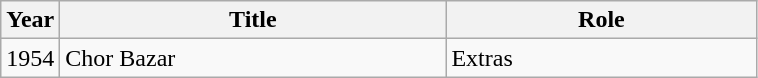<table class="wikitable">
<tr>
<th>Year</th>
<th scope="col" style="width: 250px;">Title</th>
<th scope="col" style="width: 200px;">Role</th>
</tr>
<tr>
<td>1954</td>
<td>Chor Bazar</td>
<td>Extras</td>
</tr>
</table>
